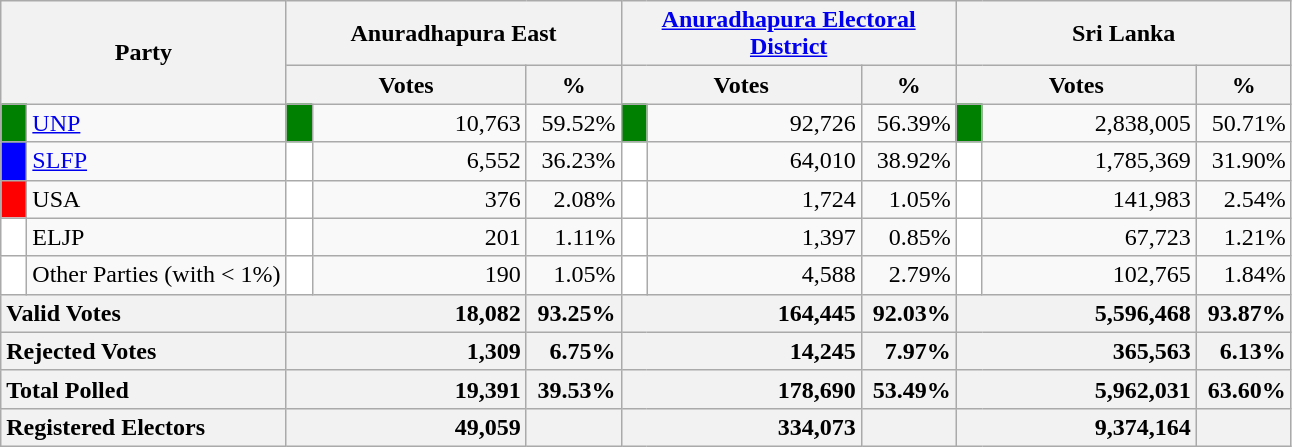<table class="wikitable">
<tr>
<th colspan="2" width="144px"rowspan="2">Party</th>
<th colspan="3" width="216px">Anuradhapura East</th>
<th colspan="3" width="216px"><a href='#'>Anuradhapura Electoral District</a></th>
<th colspan="3" width="216px">Sri Lanka</th>
</tr>
<tr>
<th colspan="2" width="144px">Votes</th>
<th>%</th>
<th colspan="2" width="144px">Votes</th>
<th>%</th>
<th colspan="2" width="144px">Votes</th>
<th>%</th>
</tr>
<tr>
<td style="background-color:green;" width="10px"></td>
<td style="text-align:left;"><a href='#'>UNP</a></td>
<td style="background-color:green;" width="10px"></td>
<td style="text-align:right;">10,763</td>
<td style="text-align:right;">59.52%</td>
<td style="background-color:green;" width="10px"></td>
<td style="text-align:right;">92,726</td>
<td style="text-align:right;">56.39%</td>
<td style="background-color:green;" width="10px"></td>
<td style="text-align:right;">2,838,005</td>
<td style="text-align:right;">50.71%</td>
</tr>
<tr>
<td style="background-color:blue;" width="10px"></td>
<td style="text-align:left;"><a href='#'>SLFP</a></td>
<td style="background-color:white;" width="10px"></td>
<td style="text-align:right;">6,552</td>
<td style="text-align:right;">36.23%</td>
<td style="background-color:white;" width="10px"></td>
<td style="text-align:right;">64,010</td>
<td style="text-align:right;">38.92%</td>
<td style="background-color:white;" width="10px"></td>
<td style="text-align:right;">1,785,369</td>
<td style="text-align:right;">31.90%</td>
</tr>
<tr>
<td style="background-color:red;" width="10px"></td>
<td style="text-align:left;">USA</td>
<td style="background-color:white;" width="10px"></td>
<td style="text-align:right;">376</td>
<td style="text-align:right;">2.08%</td>
<td style="background-color:white;" width="10px"></td>
<td style="text-align:right;">1,724</td>
<td style="text-align:right;">1.05%</td>
<td style="background-color:white;" width="10px"></td>
<td style="text-align:right;">141,983</td>
<td style="text-align:right;">2.54%</td>
</tr>
<tr>
<td style="background-color:white;" width="10px"></td>
<td style="text-align:left;">ELJP</td>
<td style="background-color:white;" width="10px"></td>
<td style="text-align:right;">201</td>
<td style="text-align:right;">1.11%</td>
<td style="background-color:white;" width="10px"></td>
<td style="text-align:right;">1,397</td>
<td style="text-align:right;">0.85%</td>
<td style="background-color:white;" width="10px"></td>
<td style="text-align:right;">67,723</td>
<td style="text-align:right;">1.21%</td>
</tr>
<tr>
<td style="background-color:white;" width="10px"></td>
<td style="text-align:left;">Other Parties (with < 1%)</td>
<td style="background-color:white;" width="10px"></td>
<td style="text-align:right;">190</td>
<td style="text-align:right;">1.05%</td>
<td style="background-color:white;" width="10px"></td>
<td style="text-align:right;">4,588</td>
<td style="text-align:right;">2.79%</td>
<td style="background-color:white;" width="10px"></td>
<td style="text-align:right;">102,765</td>
<td style="text-align:right;">1.84%</td>
</tr>
<tr>
<th colspan="2" width="144px"style="text-align:left;">Valid Votes</th>
<th style="text-align:right;"colspan="2" width="144px">18,082</th>
<th style="text-align:right;">93.25%</th>
<th style="text-align:right;"colspan="2" width="144px">164,445</th>
<th style="text-align:right;">92.03%</th>
<th style="text-align:right;"colspan="2" width="144px">5,596,468</th>
<th style="text-align:right;">93.87%</th>
</tr>
<tr>
<th colspan="2" width="144px"style="text-align:left;">Rejected Votes</th>
<th style="text-align:right;"colspan="2" width="144px">1,309</th>
<th style="text-align:right;">6.75%</th>
<th style="text-align:right;"colspan="2" width="144px">14,245</th>
<th style="text-align:right;">7.97%</th>
<th style="text-align:right;"colspan="2" width="144px">365,563</th>
<th style="text-align:right;">6.13%</th>
</tr>
<tr>
<th colspan="2" width="144px"style="text-align:left;">Total Polled</th>
<th style="text-align:right;"colspan="2" width="144px">19,391</th>
<th style="text-align:right;">39.53%</th>
<th style="text-align:right;"colspan="2" width="144px">178,690</th>
<th style="text-align:right;">53.49%</th>
<th style="text-align:right;"colspan="2" width="144px">5,962,031</th>
<th style="text-align:right;">63.60%</th>
</tr>
<tr>
<th colspan="2" width="144px"style="text-align:left;">Registered Electors</th>
<th style="text-align:right;"colspan="2" width="144px">49,059</th>
<th></th>
<th style="text-align:right;"colspan="2" width="144px">334,073</th>
<th></th>
<th style="text-align:right;"colspan="2" width="144px">9,374,164</th>
<th></th>
</tr>
</table>
